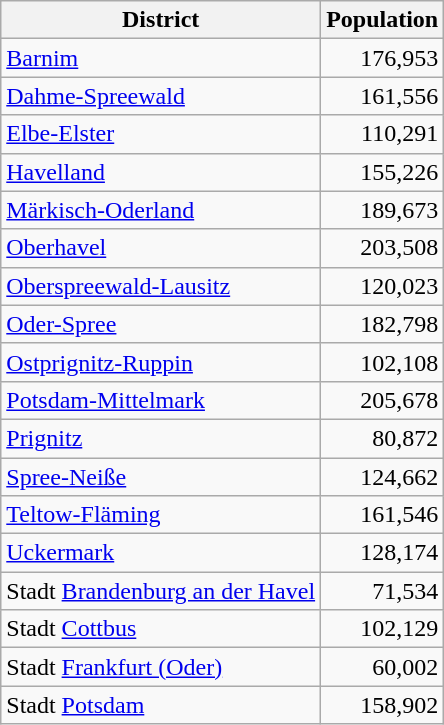<table class="sortable wikitable">
<tr>
<th>District</th>
<th>Population</th>
</tr>
<tr>
<td> <a href='#'>Barnim</a></td>
<td align="right">176,953</td>
</tr>
<tr>
<td> <a href='#'>Dahme-Spreewald</a></td>
<td align="right">161,556</td>
</tr>
<tr>
<td> <a href='#'>Elbe-Elster</a></td>
<td align="right">110,291</td>
</tr>
<tr>
<td> <a href='#'>Havelland</a></td>
<td align="right">155,226</td>
</tr>
<tr>
<td> <a href='#'>Märkisch-Oderland</a></td>
<td align="right">189,673</td>
</tr>
<tr>
<td> <a href='#'>Oberhavel</a></td>
<td align="right">203,508</td>
</tr>
<tr>
<td> <a href='#'>Oberspreewald-Lausitz</a></td>
<td align="right">120,023</td>
</tr>
<tr>
<td> <a href='#'>Oder-Spree</a></td>
<td align="right">182,798</td>
</tr>
<tr>
<td> <a href='#'>Ostprignitz-Ruppin</a></td>
<td align="right">102,108</td>
</tr>
<tr>
<td> <a href='#'>Potsdam-Mittelmark</a></td>
<td align="right">205,678</td>
</tr>
<tr>
<td> <a href='#'>Prignitz</a></td>
<td align="right">80,872</td>
</tr>
<tr>
<td> <a href='#'>Spree-Neiße</a></td>
<td align="right">124,662</td>
</tr>
<tr>
<td> <a href='#'>Teltow-Fläming</a></td>
<td align="right">161,546</td>
</tr>
<tr>
<td> <a href='#'>Uckermark</a></td>
<td align="right">128,174</td>
</tr>
<tr>
<td> Stadt <a href='#'>Brandenburg an der Havel</a></td>
<td align="right">71,534</td>
</tr>
<tr>
<td> Stadt <a href='#'>Cottbus</a></td>
<td align="right">102,129</td>
</tr>
<tr>
<td> Stadt <a href='#'>Frankfurt (Oder)</a></td>
<td align="right">60,002</td>
</tr>
<tr>
<td> Stadt <a href='#'>Potsdam</a></td>
<td align="right">158,902</td>
</tr>
</table>
